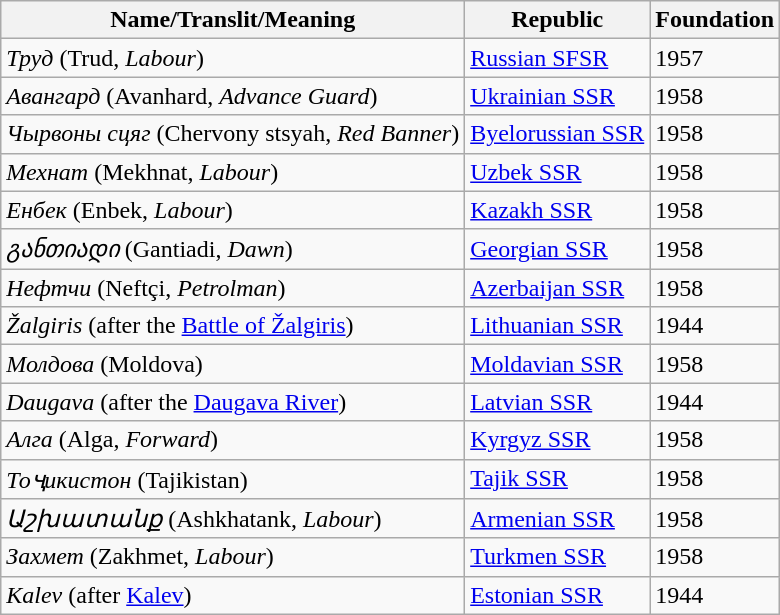<table class="wikitable">
<tr>
<th align="left"><strong>Name/Translit/Meaning<br></strong></th>
<th align="left"><strong>Republic</strong></th>
<th align="left"><strong>Foundation</strong></th>
</tr>
<tr align=left>
<td><em>Труд</em> (Trud, <em>Labour</em>)</td>
<td><a href='#'>Russian SFSR</a></td>
<td>1957</td>
</tr>
<tr align=left>
<td><em>Авангард</em> (Avanhard, <em>Advance Guard</em>)</td>
<td><a href='#'>Ukrainian SSR</a></td>
<td>1958</td>
</tr>
<tr align=left>
<td><em>Чырвоны сцяг</em> (Сhervony stsyah, <em>Red Banner</em>)</td>
<td><a href='#'>Byelorussian SSR</a></td>
<td>1958</td>
</tr>
<tr align=left>
<td><em>Мехнат</em> (Mekhnat, <em>Labour</em>)</td>
<td><a href='#'>Uzbek SSR</a></td>
<td>1958</td>
</tr>
<tr align=left>
<td><em>Енбек</em> (Enbek, <em>Labour</em>)</td>
<td><a href='#'>Kazakh SSR</a></td>
<td>1958</td>
</tr>
<tr align=left>
<td><em>განთიადი</em> (Gantiadi, <em>Dawn</em>)</td>
<td><a href='#'>Georgian SSR</a></td>
<td>1958</td>
</tr>
<tr align=left>
<td><em>Нефтчи</em> (Neftçi, <em>Petrolman</em>)</td>
<td><a href='#'>Azerbaijan SSR</a></td>
<td>1958</td>
</tr>
<tr align=left>
<td><em>Žalgiris</em> (after the <a href='#'>Battle of Žalgiris</a>)</td>
<td><a href='#'>Lithuanian SSR</a></td>
<td>1944</td>
</tr>
<tr align=left>
<td><em>Молдова</em> (Moldova)</td>
<td><a href='#'>Moldavian SSR</a></td>
<td>1958</td>
</tr>
<tr align=left>
<td><em>Daugava</em> (after the <a href='#'>Daugava River</a>)</td>
<td><a href='#'>Latvian SSR</a></td>
<td>1944</td>
</tr>
<tr align=left>
<td><em>Алга</em> (Alga, <em>Forward</em>)</td>
<td><a href='#'>Kyrgyz SSR</a></td>
<td>1958</td>
</tr>
<tr align=left>
<td><em>Тоҷикистон</em> (Tajikistan)</td>
<td><a href='#'>Tajik SSR</a></td>
<td>1958</td>
</tr>
<tr align=left>
<td><em>Աշխատանք</em> (Ashkhatank, <em>Labour</em>)</td>
<td><a href='#'>Armenian SSR</a></td>
<td>1958</td>
</tr>
<tr align=left>
<td><em>Захмет</em> (Zakhmet, <em>Labour</em>)</td>
<td><a href='#'>Turkmen SSR</a></td>
<td>1958</td>
</tr>
<tr align=left>
<td><em>Kalev</em> (after <a href='#'>Kalev</a>)</td>
<td><a href='#'>Estonian SSR</a></td>
<td>1944</td>
</tr>
</table>
